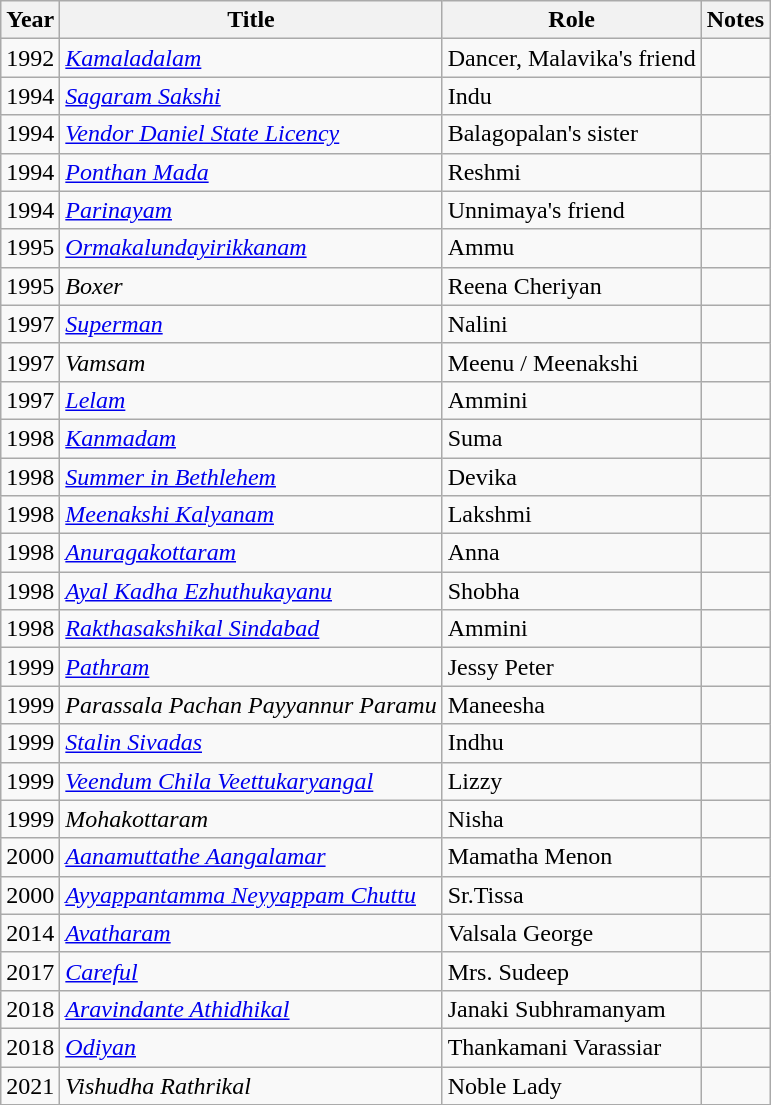<table class="wikitable sortable">
<tr>
<th>Year</th>
<th>Title</th>
<th>Role</th>
<th>Notes</th>
</tr>
<tr>
<td>1992</td>
<td><em><a href='#'>Kamaladalam</a></em></td>
<td>Dancer, Malavika's friend</td>
<td></td>
</tr>
<tr>
<td>1994</td>
<td><em><a href='#'>Sagaram Sakshi</a></em></td>
<td>Indu</td>
<td></td>
</tr>
<tr>
<td>1994</td>
<td><em><a href='#'>Vendor Daniel State Licency</a></em></td>
<td>Balagopalan's sister</td>
<td></td>
</tr>
<tr>
<td>1994</td>
<td><em><a href='#'>Ponthan Mada</a></em></td>
<td>Reshmi</td>
<td></td>
</tr>
<tr>
<td>1994</td>
<td><em><a href='#'>Parinayam</a></em></td>
<td>Unnimaya's friend</td>
<td></td>
</tr>
<tr>
<td>1995</td>
<td><em><a href='#'>Ormakalundayirikkanam</a></em></td>
<td>Ammu</td>
<td></td>
</tr>
<tr>
<td>1995</td>
<td><em>Boxer</em></td>
<td>Reena Cheriyan</td>
<td></td>
</tr>
<tr>
<td>1997</td>
<td><em><a href='#'>Superman</a></em></td>
<td>Nalini</td>
<td></td>
</tr>
<tr>
<td>1997</td>
<td><em>Vamsam</em></td>
<td>Meenu / Meenakshi</td>
<td></td>
</tr>
<tr>
<td>1997</td>
<td><em><a href='#'>Lelam</a></em></td>
<td>Ammini</td>
<td></td>
</tr>
<tr>
<td>1998</td>
<td><em><a href='#'>Kanmadam</a></em></td>
<td>Suma</td>
<td></td>
</tr>
<tr>
<td>1998</td>
<td><em><a href='#'>Summer in Bethlehem</a></em></td>
<td>Devika</td>
<td></td>
</tr>
<tr>
<td>1998</td>
<td><em><a href='#'>Meenakshi Kalyanam</a></em></td>
<td>Lakshmi</td>
<td></td>
</tr>
<tr>
<td>1998</td>
<td><em><a href='#'>Anuragakottaram</a></em></td>
<td>Anna</td>
<td></td>
</tr>
<tr>
<td>1998</td>
<td><em><a href='#'>Ayal Kadha Ezhuthukayanu</a></em></td>
<td>Shobha</td>
<td></td>
</tr>
<tr>
<td>1998</td>
<td><em><a href='#'>Rakthasakshikal Sindabad</a></em></td>
<td>Ammini</td>
<td></td>
</tr>
<tr>
<td>1999</td>
<td><em><a href='#'>Pathram</a></em></td>
<td>Jessy Peter</td>
<td></td>
</tr>
<tr>
<td>1999</td>
<td><em>Parassala Pachan Payyannur Paramu</em></td>
<td>Maneesha</td>
<td></td>
</tr>
<tr>
<td>1999</td>
<td><em><a href='#'>Stalin Sivadas</a></em></td>
<td>Indhu</td>
<td></td>
</tr>
<tr>
<td>1999</td>
<td><em><a href='#'>Veendum Chila Veettukaryangal</a></em></td>
<td>Lizzy</td>
<td></td>
</tr>
<tr>
<td>1999</td>
<td><em>Mohakottaram</em></td>
<td>Nisha</td>
<td></td>
</tr>
<tr>
<td>2000</td>
<td><em><a href='#'>Aanamuttathe Aangalamar</a></em></td>
<td>Mamatha Menon</td>
<td></td>
</tr>
<tr>
<td>2000</td>
<td><em><a href='#'>Ayyappantamma Neyyappam Chuttu</a></em></td>
<td>Sr.Tissa</td>
<td></td>
</tr>
<tr>
<td>2014</td>
<td><em><a href='#'>Avatharam</a></em></td>
<td>Valsala George</td>
<td></td>
</tr>
<tr>
<td>2017</td>
<td><em><a href='#'>Careful</a></em></td>
<td>Mrs. Sudeep</td>
<td></td>
</tr>
<tr>
<td>2018</td>
<td><em><a href='#'>Aravindante Athidhikal</a></em></td>
<td>Janaki Subhramanyam</td>
<td></td>
</tr>
<tr>
<td>2018</td>
<td><em><a href='#'>Odiyan</a></em></td>
<td>Thankamani Varassiar</td>
<td></td>
</tr>
<tr>
<td>2021</td>
<td><em>Vishudha Rathrikal</em></td>
<td>Noble Lady</td>
<td></td>
</tr>
<tr>
</tr>
</table>
